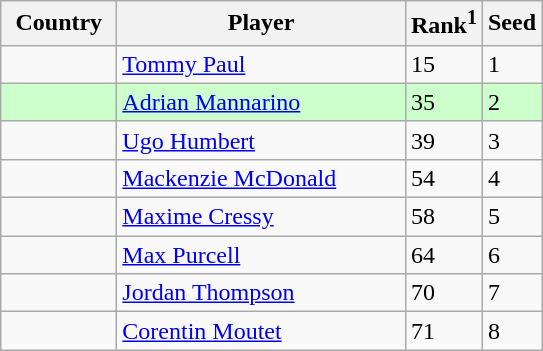<table class="wikitable" border="1">
<tr>
<th width="70">Country</th>
<th width="185">Player</th>
<th>Rank<sup>1</sup></th>
<th>Seed</th>
</tr>
<tr>
<td></td>
<td><a href='#'>Tommy Paul</a></td>
<td>15</td>
<td>1</td>
</tr>
<tr bgcolor=#cfc>
<td></td>
<td><a href='#'>Adrian Mannarino</a></td>
<td>35</td>
<td>2</td>
</tr>
<tr>
<td></td>
<td><a href='#'>Ugo Humbert</a></td>
<td>39</td>
<td>3</td>
</tr>
<tr>
<td></td>
<td><a href='#'>Mackenzie McDonald</a></td>
<td>54</td>
<td>4</td>
</tr>
<tr>
<td></td>
<td><a href='#'>Maxime Cressy</a></td>
<td>58</td>
<td>5</td>
</tr>
<tr>
<td></td>
<td><a href='#'>Max Purcell</a></td>
<td>64</td>
<td>6</td>
</tr>
<tr>
<td></td>
<td><a href='#'>Jordan Thompson</a></td>
<td>70</td>
<td>7</td>
</tr>
<tr>
<td></td>
<td><a href='#'>Corentin Moutet</a></td>
<td>71</td>
<td>8</td>
</tr>
</table>
